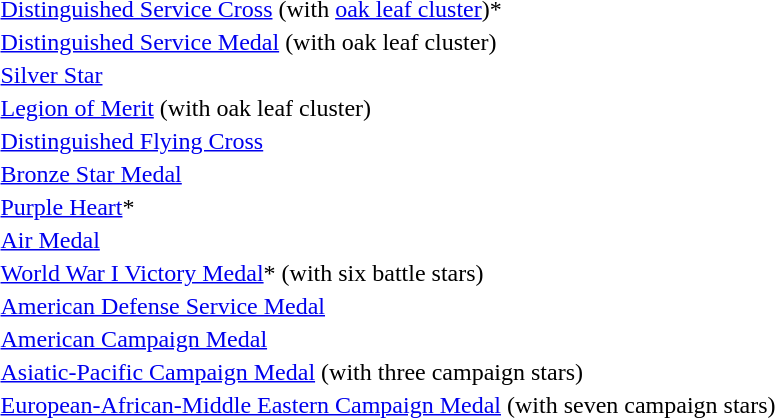<table>
<tr>
<td></td>
<td><a href='#'>Distinguished Service Cross</a> (with <a href='#'>oak leaf cluster</a>)*</td>
</tr>
<tr>
<td></td>
<td><a href='#'>Distinguished Service Medal</a> (with oak leaf cluster)</td>
</tr>
<tr>
<td></td>
<td><a href='#'>Silver Star</a></td>
</tr>
<tr>
<td></td>
<td><a href='#'>Legion of Merit</a> (with oak leaf cluster)</td>
</tr>
<tr>
<td></td>
<td><a href='#'>Distinguished Flying Cross</a></td>
</tr>
<tr>
<td></td>
<td><a href='#'>Bronze Star Medal</a></td>
</tr>
<tr>
<td></td>
<td><a href='#'>Purple Heart</a>*</td>
</tr>
<tr>
<td></td>
<td><a href='#'>Air Medal</a></td>
</tr>
<tr>
<td><span></span><span></span><span></span><span></span><span></span><span></span></td>
<td><a href='#'>World War I Victory Medal</a>* (with six battle stars)</td>
</tr>
<tr>
<td></td>
<td><a href='#'>American Defense Service Medal</a></td>
</tr>
<tr>
<td></td>
<td><a href='#'>American Campaign Medal</a></td>
</tr>
<tr>
<td></td>
<td><a href='#'>Asiatic-Pacific Campaign Medal</a> (with three campaign stars)</td>
</tr>
<tr>
<td></td>
<td><a href='#'>European-African-Middle Eastern Campaign Medal</a> (with seven campaign stars)</td>
</tr>
<tr>
</tr>
</table>
